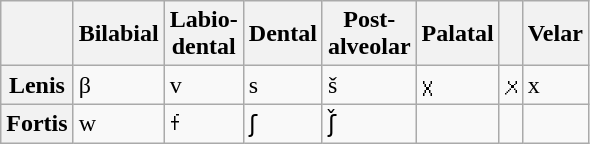<table class=wikitable>
<tr>
<th></th>
<th>Bilabial</th>
<th>Labio-<br>dental</th>
<th>Dental</th>
<th>Post-<br>alveolar</th>
<th>Palatal</th>
<th></th>
<th>Velar</th>
</tr>
<tr>
<th>Lenis</th>
<td>β</td>
<td>v</td>
<td>s</td>
<td>š</td>
<td>ꭓ</td>
<td>ꭗ</td>
<td>x</td>
</tr>
<tr>
<th>Fortis</th>
<td>w</td>
<td>ꬵ</td>
<td>ʃ</td>
<td>ʃ̌</td>
<td></td>
<td></td>
<td></td>
</tr>
</table>
